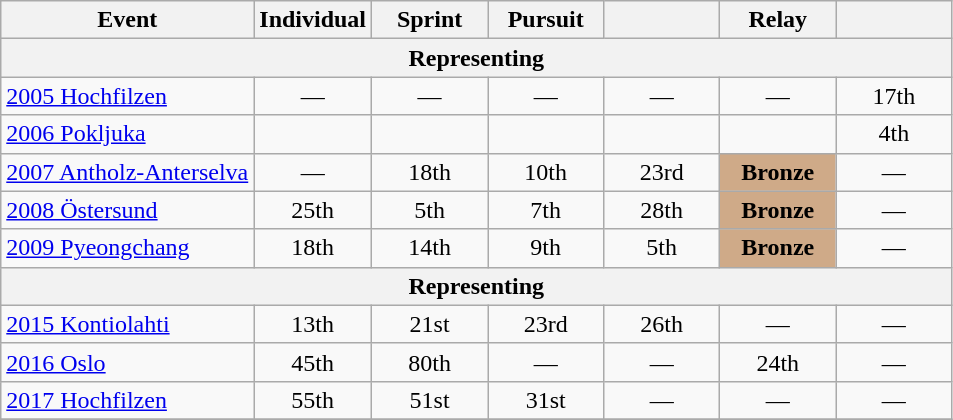<table class="wikitable" style="text-align: center;">
<tr ">
<th>Event</th>
<th>Individual</th>
<th>Sprint</th>
<th>Pursuit</th>
<th></th>
<th>Relay</th>
<th></th>
</tr>
<tr>
<th colspan=7>Representing </th>
</tr>
<tr>
<td align=left> <a href='#'>2005 Hochfilzen</a></td>
<td>—</td>
<td>—</td>
<td>—</td>
<td>—</td>
<td>—</td>
<td>17th</td>
</tr>
<tr>
<td align=left> <a href='#'>2006 Pokljuka</a></td>
<td></td>
<td></td>
<td></td>
<td></td>
<td></td>
<td style="text-align:center; width:70px;">4th</td>
</tr>
<tr>
<td align=left> <a href='#'>2007 Antholz-Anterselva</a></td>
<td>—</td>
<td style="text-align:center; width:70px;">18th</td>
<td style="text-align:center; width:70px;">10th</td>
<td style="text-align:center; width:70px;">23rd</td>
<td style="background:#cfaa88; width:70px;"><strong>Bronze</strong></td>
<td>—</td>
</tr>
<tr>
<td align=left> <a href='#'>2008 Östersund</a></td>
<td style="text-align:center; width:70px;">25th</td>
<td style="text-align:center; width:70px;">5th</td>
<td style="text-align:center; width:70px;">7th</td>
<td style="text-align:center; width:70px;">28th</td>
<td style="background:#cfaa88; width:70px;"><strong>Bronze</strong></td>
<td>—</td>
</tr>
<tr>
<td align=left> <a href='#'>2009 Pyeongchang</a></td>
<td style="text-align:center; width:70px;">18th</td>
<td style="text-align:center; width:70px;">14th</td>
<td style="text-align:center; width:70px;">9th</td>
<td style="text-align:center; width:70px;">5th</td>
<td style="background:#cfaa88; width:70px;"><strong>Bronze</strong></td>
<td>—</td>
</tr>
<tr>
<th colspan=7>Representing </th>
</tr>
<tr>
<td align=left> <a href='#'>2015 Kontiolahti</a></td>
<td style="text-align:center; width:70px;">13th</td>
<td style="text-align:center; width:70px;">21st</td>
<td style="text-align:center; width:70px;">23rd</td>
<td style="text-align:center; width:70px;">26th</td>
<td>—</td>
<td>—</td>
</tr>
<tr>
<td align=left> <a href='#'>2016 Oslo</a></td>
<td style="text-align:center; width:70px;">45th</td>
<td style="text-align:center; width:70px;">80th</td>
<td>—</td>
<td>—</td>
<td style="text-align:center; width:70px;">24th</td>
<td>—</td>
</tr>
<tr>
<td align=left> <a href='#'>2017 Hochfilzen</a></td>
<td style="text-align:center; width:70px;">55th</td>
<td style="text-align:center; width:70px;">51st</td>
<td style="text-align:center; width:70px;">31st</td>
<td>—</td>
<td>—</td>
<td>—</td>
</tr>
<tr>
</tr>
</table>
